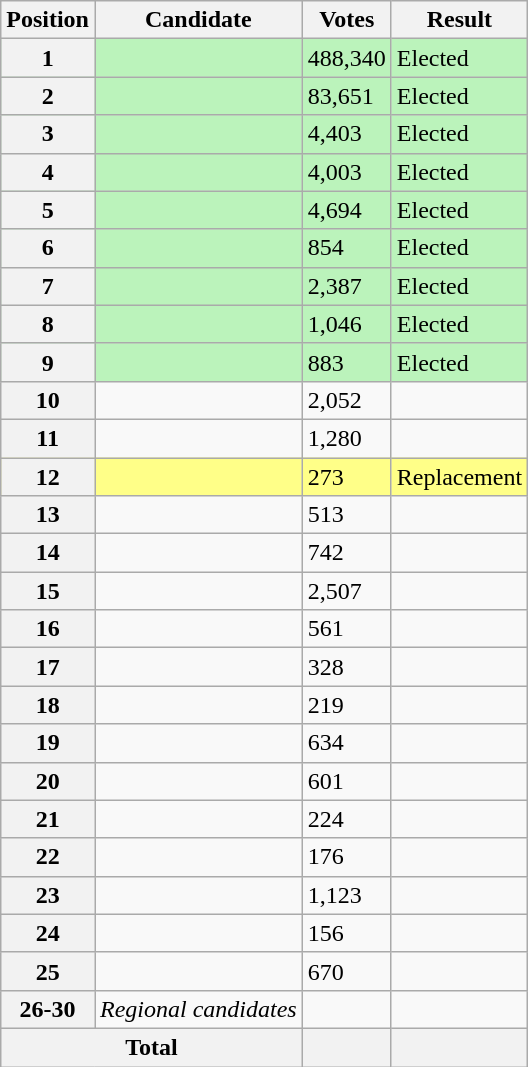<table class="wikitable sortable col3right">
<tr>
<th scope="col">Position</th>
<th scope="col">Candidate</th>
<th scope="col">Votes</th>
<th scope="col">Result</th>
</tr>
<tr bgcolor=bbf3bb>
<th scope="row">1</th>
<td></td>
<td>488,340</td>
<td>Elected</td>
</tr>
<tr bgcolor=bbf3bb>
<th scope="row">2</th>
<td></td>
<td>83,651</td>
<td>Elected</td>
</tr>
<tr bgcolor=bbf3bb>
<th scope="row">3</th>
<td></td>
<td>4,403</td>
<td>Elected</td>
</tr>
<tr bgcolor=bbf3bb>
<th scope="row">4</th>
<td></td>
<td>4,003</td>
<td>Elected</td>
</tr>
<tr bgcolor=bbf3bb>
<th scope="row">5</th>
<td></td>
<td>4,694</td>
<td>Elected</td>
</tr>
<tr bgcolor=bbf3bb>
<th scope="row">6</th>
<td></td>
<td>854</td>
<td>Elected</td>
</tr>
<tr bgcolor=bbf3bb>
<th scope="row">7</th>
<td></td>
<td>2,387</td>
<td>Elected</td>
</tr>
<tr bgcolor=bbf3bb>
<th scope="row">8</th>
<td></td>
<td>1,046</td>
<td>Elected</td>
</tr>
<tr bgcolor=bbf3bb>
<th scope="row">9</th>
<td></td>
<td>883</td>
<td>Elected</td>
</tr>
<tr>
<th scope="row">10</th>
<td></td>
<td>2,052</td>
<td></td>
</tr>
<tr>
<th scope="row">11</th>
<td></td>
<td>1,280</td>
<td></td>
</tr>
<tr bgcolor=#FF8>
<th scope="row">12</th>
<td></td>
<td>273</td>
<td>Replacement</td>
</tr>
<tr>
<th scope="row">13</th>
<td></td>
<td>513</td>
<td></td>
</tr>
<tr>
<th scope="row">14</th>
<td></td>
<td>742</td>
<td></td>
</tr>
<tr>
<th scope="row">15</th>
<td></td>
<td>2,507</td>
<td></td>
</tr>
<tr>
<th scope="row">16</th>
<td></td>
<td>561</td>
<td></td>
</tr>
<tr>
<th scope="row">17</th>
<td></td>
<td>328</td>
<td></td>
</tr>
<tr>
<th scope="row">18</th>
<td></td>
<td>219</td>
<td></td>
</tr>
<tr>
<th scope="row">19</th>
<td></td>
<td>634</td>
<td></td>
</tr>
<tr>
<th scope="row">20</th>
<td></td>
<td>601</td>
<td></td>
</tr>
<tr>
<th scope="row">21</th>
<td></td>
<td>224</td>
<td></td>
</tr>
<tr>
<th scope="row">22</th>
<td></td>
<td>176</td>
<td></td>
</tr>
<tr>
<th scope="row">23</th>
<td></td>
<td>1,123</td>
<td></td>
</tr>
<tr>
<th scope="row">24</th>
<td></td>
<td>156</td>
<td></td>
</tr>
<tr>
<th scope="row">25</th>
<td></td>
<td>670</td>
<td></td>
</tr>
<tr>
<th scope="row">26-30</th>
<td><em>Regional candidates</em></td>
<td></td>
<td></td>
</tr>
<tr class="sortbottom">
<th scope="row" colspan="2">Total</th>
<th></th>
<th></th>
</tr>
</table>
